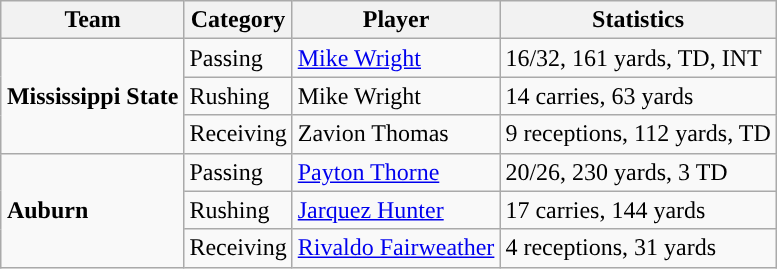<table class="wikitable" style="float: right;">
<tr>
<th>Team</th>
<th>Category</th>
<th>Player</th>
<th>Statistics</th>
</tr>
<tr>
<td rowspan=3><strong>Mississippi State</strong></td>
<td>Passing</td>
<td><a href='#'>Mike Wright</a></td>
<td>16/32, 161 yards, TD, INT</td>
</tr>
<tr>
<td>Rushing</td>
<td>Mike Wright</td>
<td>14 carries, 63 yards</td>
</tr>
<tr>
<td>Receiving</td>
<td>Zavion Thomas</td>
<td>9 receptions, 112 yards, TD</td>
</tr>
<tr>
<td rowspan=3><strong>Auburn</strong></td>
<td>Passing</td>
<td><a href='#'>Payton Thorne</a></td>
<td>20/26, 230 yards, 3 TD</td>
</tr>
<tr>
<td>Rushing</td>
<td><a href='#'>Jarquez Hunter</a></td>
<td>17 carries, 144 yards</td>
</tr>
<tr>
<td>Receiving</td>
<td><a href='#'>Rivaldo Fairweather</a></td>
<td>4 receptions, 31 yards</td>
</tr>
</table>
